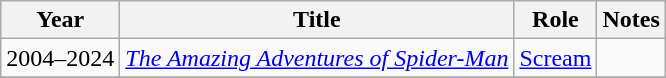<table class="wikitable sortable plainrowheaders" style="white-space:nowrap">
<tr>
<th>Year</th>
<th>Title</th>
<th>Role</th>
<th>Notes</th>
</tr>
<tr>
<td>2004–2024</td>
<td><em><a href='#'>The Amazing Adventures of Spider-Man</a></em></td>
<td><a href='#'>Scream</a></td>
<td></td>
</tr>
<tr>
</tr>
</table>
